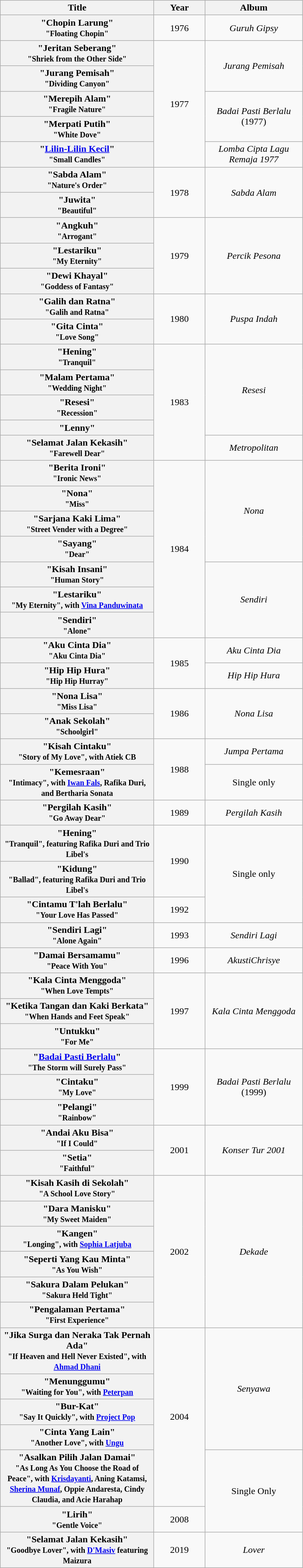<table class="wikitable plainrowheaders" style="text-align:center;" border="1">
<tr>
<th scope="col" style="width:16em;">Title</th>
<th scope="col" style="width:5em;">Year</th>
<th scope="col" style="width:10em;">Album</th>
</tr>
<tr>
<th scope="row">"Chopin Larung"<br><small>"Floating Chopin"</small></th>
<td>1976</td>
<td><em>Guruh Gipsy</em></td>
</tr>
<tr>
<th scope="row">"Jeritan Seberang"<br><small>"Shriek from the Other Side"</small></th>
<td rowspan="5">1977</td>
<td rowspan="2"><em>Jurang Pemisah</em></td>
</tr>
<tr>
<th scope="row">"Jurang Pemisah"<br><small>"Dividing Canyon"</small></th>
</tr>
<tr>
<th scope="row">"Merepih Alam"<br><small>"Fragile Nature"</small></th>
<td rowspan="2"><em>Badai Pasti Berlalu</em> (1977)</td>
</tr>
<tr>
<th scope="row">"Merpati Putih"<br><small>"White Dove"</small></th>
</tr>
<tr>
<th scope="row">"<a href='#'>Lilin-Lilin Kecil</a>"<br><small>"Small Candles"</small></th>
<td><em>Lomba Cipta Lagu Remaja 1977</em></td>
</tr>
<tr>
<th scope="row">"Sabda Alam"<br><small>"Nature's Order"</small></th>
<td rowspan="2">1978</td>
<td rowspan="2"><em>Sabda Alam</em></td>
</tr>
<tr>
<th scope="row">"Juwita"<br><small>"Beautiful"</small></th>
</tr>
<tr>
<th scope="row">"Angkuh"<br><small>"Arrogant"</small></th>
<td rowspan="3">1979</td>
<td rowspan="3"><em>Percik Pesona</em></td>
</tr>
<tr>
<th scope="row">"Lestariku"<br><small>"My Eternity"</small></th>
</tr>
<tr>
<th scope="row">"Dewi Khayal"<br><small>"Goddess of Fantasy"</small></th>
</tr>
<tr>
<th scope="row">"Galih dan Ratna"<br><small>"Galih and Ratna"</small></th>
<td rowspan="2">1980</td>
<td rowspan="2"><em>Puspa Indah</em></td>
</tr>
<tr>
<th scope="row">"Gita Cinta"<br><small>"Love Song"</small></th>
</tr>
<tr>
<th scope="row">"Hening"<br><small>"Tranquil"</small></th>
<td rowspan="5">1983</td>
<td rowspan="4"><em>Resesi</em></td>
</tr>
<tr>
<th scope="row">"Malam Pertama"<br><small>"Wedding Night"</small></th>
</tr>
<tr>
<th scope="row">"Resesi"<br><small>"Recession"</small></th>
</tr>
<tr>
<th scope="row">"Lenny"</th>
</tr>
<tr>
<th scope="row">"Selamat Jalan Kekasih"<br><small>"Farewell Dear"</small></th>
<td><em>Metropolitan</em></td>
</tr>
<tr>
<th scope="row">"Berita Ironi"<br><small>"Ironic News"</small></th>
<td rowspan="7">1984</td>
<td rowspan="4"><em>Nona</em></td>
</tr>
<tr>
<th scope="row">"Nona"<br><small>"Miss"</small></th>
</tr>
<tr>
<th scope="row">"Sarjana Kaki Lima"<br><small>"Street Vender with a Degree"</small></th>
</tr>
<tr>
<th scope="row">"Sayang"<br><small>"Dear"</small></th>
</tr>
<tr>
<th scope="row">"Kisah Insani"<br><small>"Human Story"</small></th>
<td rowspan="3"><em>Sendiri</em></td>
</tr>
<tr>
<th scope="row">"Lestariku"<br><small>"My Eternity", with <a href='#'>Vina Panduwinata</a></small></th>
</tr>
<tr>
<th scope="row">"Sendiri"<br><small>"Alone"</small></th>
</tr>
<tr>
<th scope="row">"Aku Cinta Dia"<br><small>"Aku Cinta Dia"</small></th>
<td rowspan="2">1985</td>
<td><em>Aku Cinta Dia</em></td>
</tr>
<tr>
<th scope="row">"Hip Hip Hura"<br><small>"Hip Hip Hurray"</small></th>
<td><em>Hip Hip Hura</em></td>
</tr>
<tr>
<th scope="row">"Nona Lisa"<br><small>"Miss Lisa"</small></th>
<td rowspan="2">1986</td>
<td rowspan="2"><em>Nona Lisa</em></td>
</tr>
<tr>
<th scope="row">"Anak Sekolah"<br><small>"Schoolgirl"</small></th>
</tr>
<tr>
<th scope="row">"Kisah Cintaku"<br><small>"Story of My Love", with Atiek CB</small></th>
<td rowspan="2">1988</td>
<td><em>Jumpa Pertama</em></td>
</tr>
<tr>
<th scope="row">"Kemesraan"<br><small>"Intimacy", with <a href='#'>Iwan Fals</a>, Rafika Duri, and Bertharia Sonata</small></th>
<td>Single only</td>
</tr>
<tr>
<th scope="row">"Pergilah Kasih"<br><small>"Go Away Dear"</small></th>
<td>1989</td>
<td><em>Pergilah Kasih</em></td>
</tr>
<tr>
<th scope="row">"Hening"<br><small>"Tranquil", featuring Rafika Duri and Trio Libel's</small></th>
<td rowspan="2">1990</td>
<td rowspan="3">Single only</td>
</tr>
<tr>
<th scope="row">"Kidung"<br><small>"Ballad", featuring Rafika Duri and Trio Libel's</small></th>
</tr>
<tr>
<th scope="row">"Cintamu T'lah Berlalu"<br><small>"Your Love Has Passed"</small></th>
<td>1992</td>
</tr>
<tr>
<th scope="row">"Sendiri Lagi"<br><small>"Alone Again"</small></th>
<td>1993</td>
<td><em>Sendiri Lagi</em></td>
</tr>
<tr>
<th scope="row">"Damai Bersamamu"<br><small>"Peace With You"</small></th>
<td>1996</td>
<td><em>AkustiChrisye</em></td>
</tr>
<tr>
<th scope="row">"Kala Cinta Menggoda"<br><small>"When Love Tempts"</small></th>
<td rowspan="3">1997</td>
<td rowspan="3"><em>Kala Cinta Menggoda</em></td>
</tr>
<tr>
<th scope="row">"Ketika Tangan dan Kaki Berkata"<br><small>"When Hands and Feet Speak"</small></th>
</tr>
<tr>
<th scope="row">"Untukku"<br><small>"For Me"</small></th>
</tr>
<tr>
<th scope="row">"<a href='#'>Badai Pasti Berlalu</a>"<br><small>"The Storm will Surely Pass"</small></th>
<td rowspan="3">1999</td>
<td rowspan="3"><em>Badai Pasti Berlalu</em> (1999)</td>
</tr>
<tr>
<th scope="row">"Cintaku"<br><small>"My Love"</small></th>
</tr>
<tr>
<th scope="row">"Pelangi"<br><small>"Rainbow"</small></th>
</tr>
<tr>
<th scope="row">"Andai Aku Bisa"<br><small>"If I Could"</small></th>
<td rowspan="2">2001</td>
<td rowspan="2"><em>Konser Tur 2001</em></td>
</tr>
<tr>
<th scope="row">"Setia"<br><small>"Faithful"</small></th>
</tr>
<tr>
<th scope="row">"Kisah Kasih di Sekolah"<br><small>"A School Love Story"</small></th>
<td rowspan="6">2002</td>
<td rowspan="6"><em>Dekade</em></td>
</tr>
<tr>
<th scope="row">"Dara Manisku"<br><small>"My Sweet Maiden"</small></th>
</tr>
<tr>
<th scope="row">"Kangen"<br><small>"Longing", with <a href='#'>Sophia Latjuba</a></small></th>
</tr>
<tr>
<th scope="row">"Seperti Yang Kau Minta"<br><small>"As You Wish"</small></th>
</tr>
<tr>
<th scope="row">"Sakura Dalam Pelukan"<br><small>"Sakura Held Tight"</small></th>
</tr>
<tr>
<th scope="row">"Pengalaman Pertama"<br><small>"First Experience"</small></th>
</tr>
<tr>
<th scope="row">"Jika Surga dan Neraka Tak Pernah Ada"<br><small>"If Heaven and Hell Never Existed", with <a href='#'>Ahmad Dhani</a></small></th>
<td rowspan="5">2004</td>
<td rowspan="4"><em>Senyawa</em></td>
</tr>
<tr>
<th scope="row">"Menunggumu"<br><small>"Waiting for You", with <a href='#'>Peterpan</a></small></th>
</tr>
<tr>
<th scope="row">"Bur-Kat"<br><small>"Say It Quickly", with <a href='#'>Project Pop</a></small></th>
</tr>
<tr>
<th scope="row">"Cinta Yang Lain"<br><small>"Another Love", with <a href='#'>Ungu</a></small></th>
</tr>
<tr>
<th scope="row">"Asalkan Pilih Jalan Damai"<br><small>"As Long As You Choose the Road of Peace", with <a href='#'>Krisdayanti</a>, Aning Katamsi, <a href='#'>Sherina Munaf</a>, Oppie Andaresta, Cindy Claudia, and Acie Harahap</small></th>
<td rowspan="2">Single Only</td>
</tr>
<tr>
<th scope="row">"Lirih"<br><small>"Gentle Voice"</small></th>
<td>2008</td>
</tr>
<tr>
<th scope="row">"Selamat Jalan Kekasih"<br><small>"Goodbye Lover", with <a href='#'>D'Masiv</a> featuring Maizura</small></th>
<td>2019</td>
<td><em>Lover</em></td>
</tr>
</table>
